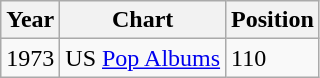<table class="wikitable">
<tr>
<th align="left">Year</th>
<th align="left">Chart</th>
<th align="left">Position</th>
</tr>
<tr>
<td align="left">1973</td>
<td align="left">US <a href='#'>Pop Albums</a></td>
<td align="left">110</td>
</tr>
</table>
